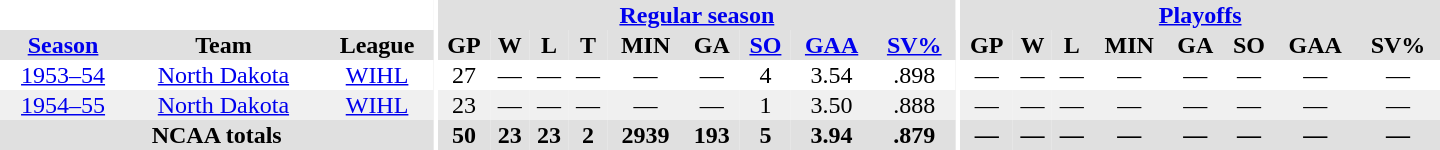<table border="0" cellpadding="1" cellspacing="0" style="text-align:center; width:60em">
<tr bgcolor="#e0e0e0">
<th colspan="3" bgcolor="#ffffff"></th>
<th rowspan="99" bgcolor="#ffffff"></th>
<th colspan="9"><a href='#'>Regular season</a></th>
<th rowspan="99" bgcolor="#ffffff"></th>
<th colspan="8"><a href='#'>Playoffs</a></th>
</tr>
<tr bgcolor="#e0e0e0">
<th><a href='#'>Season</a></th>
<th>Team</th>
<th>League</th>
<th>GP</th>
<th>W</th>
<th>L</th>
<th>T</th>
<th>MIN</th>
<th>GA</th>
<th><a href='#'>SO</a></th>
<th><a href='#'>GAA</a></th>
<th><a href='#'>SV%</a></th>
<th>GP</th>
<th>W</th>
<th>L</th>
<th>MIN</th>
<th>GA</th>
<th>SO</th>
<th>GAA</th>
<th>SV%</th>
</tr>
<tr>
<td><a href='#'>1953–54</a></td>
<td><a href='#'>North Dakota</a></td>
<td><a href='#'>WIHL</a></td>
<td>27</td>
<td>—</td>
<td>—</td>
<td>—</td>
<td>—</td>
<td>—</td>
<td>4</td>
<td>3.54</td>
<td>.898</td>
<td>—</td>
<td>—</td>
<td>—</td>
<td>—</td>
<td>—</td>
<td>—</td>
<td>—</td>
<td>—</td>
</tr>
<tr bgcolor="f0f0f0">
<td><a href='#'>1954–55</a></td>
<td><a href='#'>North Dakota</a></td>
<td><a href='#'>WIHL</a></td>
<td>23</td>
<td>—</td>
<td>—</td>
<td>—</td>
<td>—</td>
<td>—</td>
<td>1</td>
<td>3.50</td>
<td>.888</td>
<td>—</td>
<td>—</td>
<td>—</td>
<td>—</td>
<td>—</td>
<td>—</td>
<td>—</td>
<td>—</td>
</tr>
<tr bgcolor="#e0e0e0">
<th colspan="3">NCAA totals</th>
<th>50</th>
<th>23</th>
<th>23</th>
<th>2</th>
<th>2939</th>
<th>193</th>
<th>5</th>
<th>3.94</th>
<th>.879</th>
<th>—</th>
<th>—</th>
<th>—</th>
<th>—</th>
<th>—</th>
<th>—</th>
<th>—</th>
<th>—</th>
</tr>
</table>
